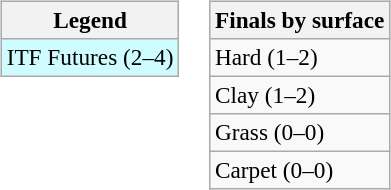<table>
<tr valign=top>
<td><br><table class=wikitable style=font-size:97%>
<tr>
<th>Legend</th>
</tr>
<tr bgcolor=cffcff>
<td>ITF Futures (2–4)</td>
</tr>
</table>
</td>
<td><br><table class=wikitable style=font-size:97%>
<tr>
<th>Finals by surface</th>
</tr>
<tr>
<td>Hard (1–2)</td>
</tr>
<tr>
<td>Clay (1–2)</td>
</tr>
<tr>
<td>Grass (0–0)</td>
</tr>
<tr>
<td>Carpet (0–0)</td>
</tr>
</table>
</td>
</tr>
</table>
